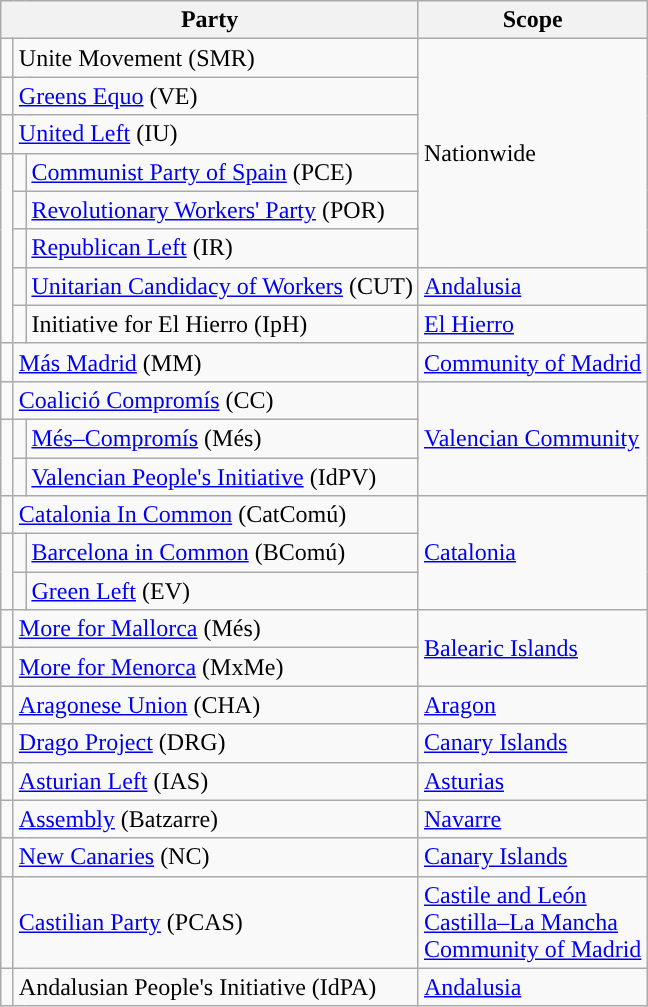<table class="wikitable" style="text-align:left;">
<tr>
<th colspan="3">Party</th>
<th>Scope</th>
</tr>
<tr>
<td width="1"></td>
<td colspan="2">Unite Movement (SMR)</td>
<td rowspan="6">Nationwide</td>
</tr>
<tr>
<td></td>
<td colspan="2"><a href='#'>Greens Equo</a> (VE)</td>
</tr>
<tr>
<td></td>
<td colspan="2"><a href='#'>United Left</a> (IU)</td>
</tr>
<tr>
<td rowspan="5"></td>
<td width="1"></td>
<td><a href='#'>Communist Party of Spain</a> (PCE)</td>
</tr>
<tr>
<td></td>
<td><a href='#'>Revolutionary Workers' Party</a> (POR)</td>
</tr>
<tr>
<td></td>
<td><a href='#'>Republican Left</a> (IR)</td>
</tr>
<tr>
<td></td>
<td><a href='#'>Unitarian Candidacy of Workers</a> (CUT)</td>
<td><a href='#'>Andalusia</a></td>
</tr>
<tr>
<td></td>
<td>Initiative for El Hierro (IpH)</td>
<td><a href='#'>El Hierro</a></td>
</tr>
<tr>
<td></td>
<td colspan="2"><a href='#'>Más Madrid</a> (MM)</td>
<td><a href='#'>Community of Madrid</a></td>
</tr>
<tr>
<td></td>
<td colspan="2"><a href='#'>Coalició Compromís</a> (CC)</td>
<td rowspan="3"><a href='#'>Valencian Community</a></td>
</tr>
<tr>
<td rowspan="2"></td>
<td></td>
<td><a href='#'>Més–Compromís</a> (Més)</td>
</tr>
<tr>
<td></td>
<td><a href='#'>Valencian People's Initiative</a> (IdPV)</td>
</tr>
<tr>
<td></td>
<td colspan="2"><a href='#'>Catalonia In Common</a> (CatComú)</td>
<td rowspan="3"><a href='#'>Catalonia</a></td>
</tr>
<tr>
<td rowspan="2"></td>
<td></td>
<td><a href='#'>Barcelona in Common</a> (BComú)</td>
</tr>
<tr>
<td></td>
<td><a href='#'>Green Left</a> (EV)</td>
</tr>
<tr>
<td></td>
<td colspan="2"><a href='#'>More for Mallorca</a> (Més)</td>
<td rowspan="2"><a href='#'>Balearic Islands</a></td>
</tr>
<tr>
<td></td>
<td colspan="2"><a href='#'>More for Menorca</a> (MxMe)</td>
</tr>
<tr>
<td></td>
<td colspan="2"><a href='#'>Aragonese Union</a> (CHA)</td>
<td><a href='#'>Aragon</a></td>
</tr>
<tr>
<td></td>
<td colspan="2"><a href='#'>Drago Project</a> (DRG)</td>
<td><a href='#'>Canary Islands</a></td>
</tr>
<tr>
<td></td>
<td colspan="2"><a href='#'>Asturian Left</a> (IAS)</td>
<td><a href='#'>Asturias</a></td>
</tr>
<tr>
<td></td>
<td colspan="2"><a href='#'>Assembly</a> (Batzarre)</td>
<td><a href='#'>Navarre</a></td>
</tr>
<tr>
<td></td>
<td colspan="2"><a href='#'>New Canaries</a> (NC)</td>
<td><a href='#'>Canary Islands</a></td>
</tr>
<tr>
<td></td>
<td colspan="2"><a href='#'>Castilian Party</a> (PCAS)</td>
<td><a href='#'>Castile and León</a><br><a href='#'>Castilla–La Mancha</a><br><a href='#'>Community of Madrid</a></td>
</tr>
<tr>
<td></td>
<td colspan="2">Andalusian People's Initiative (IdPA)</td>
<td><a href='#'>Andalusia</a></td>
</tr>
</table>
